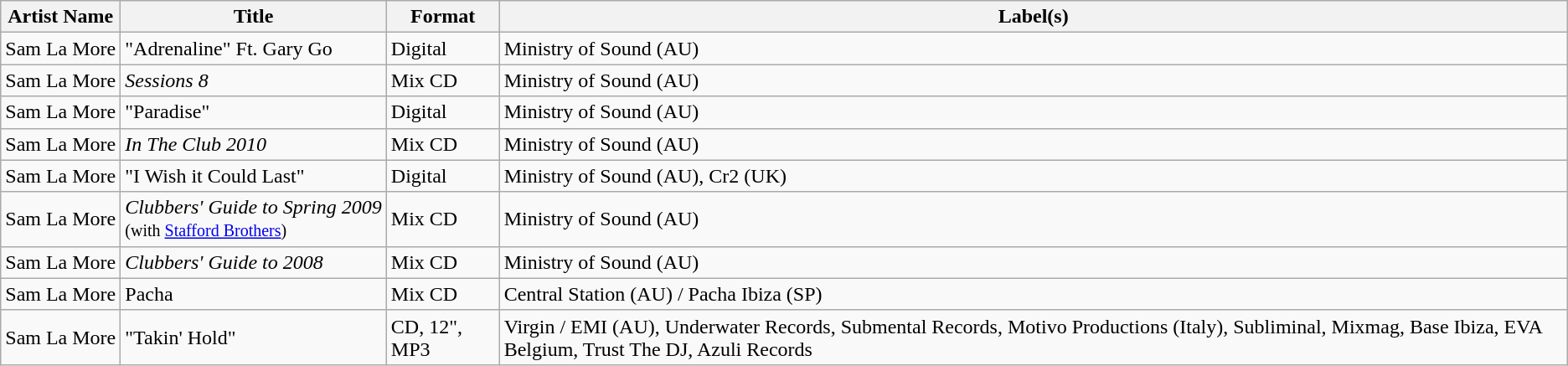<table class="wikitable">
<tr>
<th>Artist Name</th>
<th>Title</th>
<th>Format</th>
<th>Label(s)</th>
</tr>
<tr>
<td>Sam La More</td>
<td>"Adrenaline" Ft. Gary Go</td>
<td>Digital</td>
<td>Ministry of Sound (AU)</td>
</tr>
<tr>
<td>Sam La More</td>
<td><em>Sessions 8</em></td>
<td>Mix CD</td>
<td>Ministry of Sound (AU)</td>
</tr>
<tr>
<td>Sam La More</td>
<td>"Paradise"</td>
<td>Digital</td>
<td>Ministry of Sound (AU)</td>
</tr>
<tr>
<td>Sam La More</td>
<td><em>In The Club 2010</em></td>
<td>Mix CD</td>
<td>Ministry of Sound (AU)</td>
</tr>
<tr>
<td>Sam La More</td>
<td>"I Wish it Could Last"</td>
<td>Digital</td>
<td>Ministry of Sound (AU), Cr2 (UK)</td>
</tr>
<tr>
<td>Sam La More</td>
<td><em>Clubbers' Guide to Spring 2009</em><br><small>(with <a href='#'>Stafford Brothers</a>)</small></td>
<td>Mix CD</td>
<td>Ministry of Sound (AU)</td>
</tr>
<tr>
<td>Sam La More</td>
<td><em>Clubbers' Guide to 2008</em></td>
<td>Mix CD</td>
<td>Ministry of Sound (AU)</td>
</tr>
<tr>
<td>Sam La More</td>
<td>Pacha</td>
<td>Mix CD</td>
<td>Central Station (AU) / Pacha Ibiza (SP)</td>
</tr>
<tr>
<td>Sam La More</td>
<td>"Takin' Hold"</td>
<td>CD, 12", MP3</td>
<td>Virgin / EMI (AU), Underwater Records, Submental Records, Motivo Productions (Italy), Subliminal, Mixmag, Base Ibiza, EVA Belgium, Trust The DJ, Azuli Records</td>
</tr>
</table>
